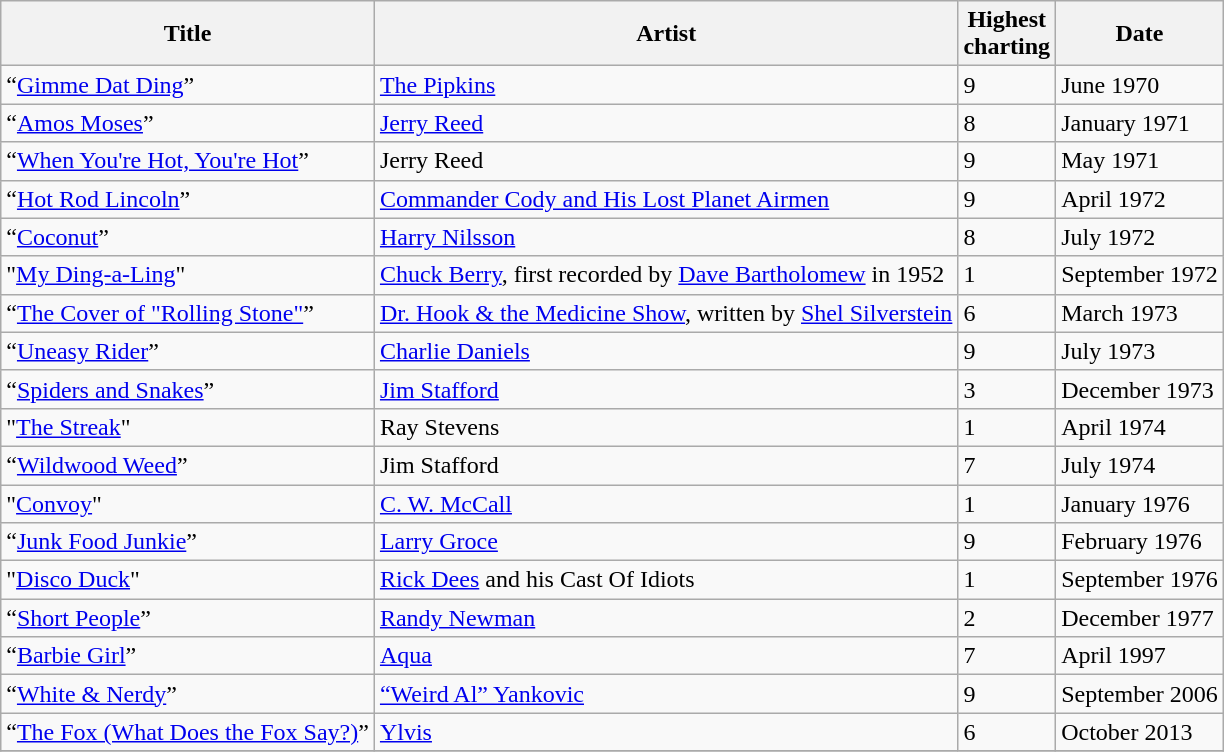<table class="wikitable sortable">
<tr>
<th>Title</th>
<th>Artist</th>
<th>Highest<br>charting</th>
<th>Date</th>
</tr>
<tr>
<td>“<a href='#'>Gimme Dat Ding</a>”</td>
<td><a href='#'>The Pipkins</a></td>
<td>9</td>
<td>June 1970</td>
</tr>
<tr>
<td>“<a href='#'>Amos Moses</a>”</td>
<td><a href='#'>Jerry Reed</a></td>
<td>8</td>
<td>January 1971</td>
</tr>
<tr>
<td>“<a href='#'>When You're Hot, You're Hot</a>”</td>
<td>Jerry Reed</td>
<td>9</td>
<td>May 1971</td>
</tr>
<tr>
<td>“<a href='#'>Hot Rod Lincoln</a>”</td>
<td><a href='#'>Commander Cody and His Lost Planet Airmen</a></td>
<td>9</td>
<td>April 1972</td>
</tr>
<tr>
<td>“<a href='#'>Coconut</a>”</td>
<td><a href='#'>Harry Nilsson</a></td>
<td>8</td>
<td>July 1972</td>
</tr>
<tr>
<td>"<a href='#'>My Ding-a-Ling</a>"</td>
<td><a href='#'>Chuck Berry</a>, first recorded by <a href='#'>Dave Bartholomew</a> in 1952</td>
<td>1</td>
<td>September 1972</td>
</tr>
<tr>
<td>“<a href='#'>The Cover of "Rolling Stone"</a>”</td>
<td><a href='#'>Dr. Hook & the Medicine Show</a>, written by <a href='#'>Shel Silverstein</a></td>
<td>6</td>
<td>March 1973</td>
</tr>
<tr>
<td>“<a href='#'>Uneasy Rider</a>”</td>
<td><a href='#'>Charlie Daniels</a></td>
<td>9</td>
<td>July 1973</td>
</tr>
<tr>
<td>“<a href='#'>Spiders and Snakes</a>”</td>
<td><a href='#'>Jim Stafford</a></td>
<td>3</td>
<td>December 1973</td>
</tr>
<tr>
<td>"<a href='#'>The Streak</a>"</td>
<td>Ray Stevens</td>
<td>1</td>
<td>April 1974</td>
</tr>
<tr>
<td>“<a href='#'>Wildwood Weed</a>”</td>
<td>Jim Stafford</td>
<td>7</td>
<td>July 1974</td>
</tr>
<tr>
<td>"<a href='#'>Convoy</a>"</td>
<td><a href='#'>C. W. McCall</a></td>
<td>1</td>
<td>January 1976</td>
</tr>
<tr>
<td>“<a href='#'>Junk Food Junkie</a>”</td>
<td><a href='#'>Larry Groce</a></td>
<td>9</td>
<td>February 1976</td>
</tr>
<tr>
<td>"<a href='#'>Disco Duck</a>"</td>
<td><a href='#'>Rick Dees</a> and his Cast Of Idiots</td>
<td>1</td>
<td>September 1976</td>
</tr>
<tr>
<td>“<a href='#'>Short People</a>”</td>
<td><a href='#'>Randy Newman</a></td>
<td>2</td>
<td>December 1977</td>
</tr>
<tr>
<td>“<a href='#'>Barbie Girl</a>”</td>
<td><a href='#'>Aqua</a></td>
<td>7</td>
<td>April 1997</td>
</tr>
<tr>
<td>“<a href='#'>White & Nerdy</a>”</td>
<td><a href='#'>“Weird Al” Yankovic</a></td>
<td>9</td>
<td>September 2006</td>
</tr>
<tr>
<td>“<a href='#'>The Fox (What Does the Fox Say?)</a>”</td>
<td><a href='#'>Ylvis</a></td>
<td>6</td>
<td>October 2013</td>
</tr>
<tr>
</tr>
</table>
